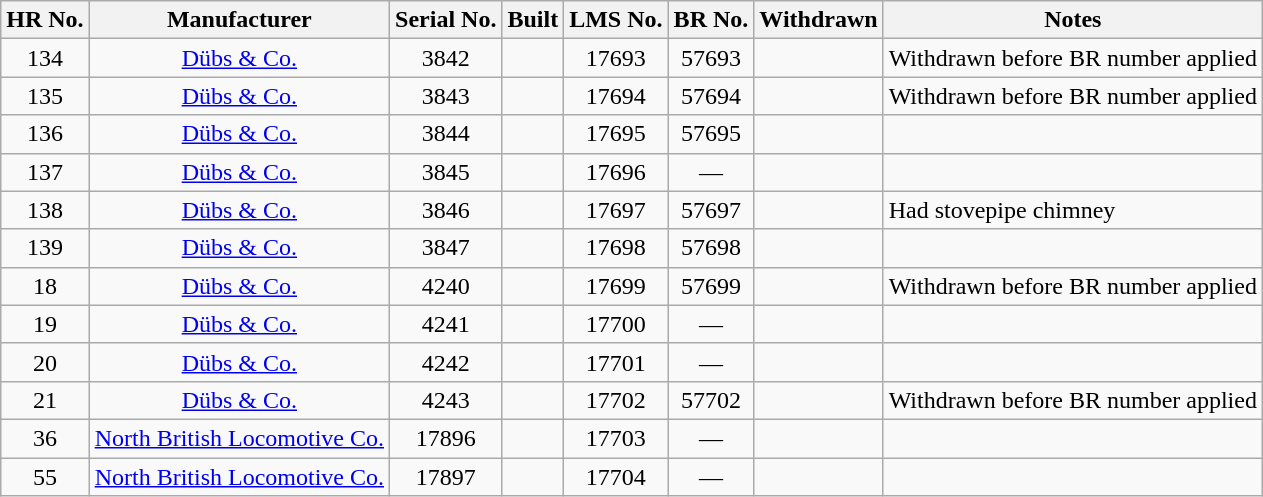<table class="wikitable sortable" style=text-align:center>
<tr>
<th>HR No.</th>
<th>Manufacturer</th>
<th>Serial No.</th>
<th>Built</th>
<th>LMS No.</th>
<th>BR No.</th>
<th>Withdrawn</th>
<th>Notes</th>
</tr>
<tr>
<td>134</td>
<td><a href='#'>Dübs & Co.</a></td>
<td>3842</td>
<td></td>
<td>17693</td>
<td>57693</td>
<td></td>
<td align=left>Withdrawn before BR number applied</td>
</tr>
<tr>
<td>135</td>
<td><a href='#'>Dübs & Co.</a></td>
<td>3843</td>
<td></td>
<td>17694</td>
<td>57694</td>
<td></td>
<td align=left>Withdrawn before BR number applied</td>
</tr>
<tr>
<td>136</td>
<td><a href='#'>Dübs & Co.</a></td>
<td>3844</td>
<td></td>
<td>17695</td>
<td>57695</td>
<td></td>
<td align=left></td>
</tr>
<tr>
<td>137</td>
<td><a href='#'>Dübs & Co.</a></td>
<td>3845</td>
<td></td>
<td>17696</td>
<td>—</td>
<td></td>
<td align=left></td>
</tr>
<tr>
<td>138</td>
<td><a href='#'>Dübs & Co.</a></td>
<td>3846</td>
<td></td>
<td>17697</td>
<td>57697</td>
<td></td>
<td align=left>Had stovepipe chimney</td>
</tr>
<tr>
<td>139</td>
<td><a href='#'>Dübs & Co.</a></td>
<td>3847</td>
<td></td>
<td>17698</td>
<td>57698</td>
<td></td>
<td align=left></td>
</tr>
<tr>
<td>18</td>
<td><a href='#'>Dübs & Co.</a></td>
<td>4240</td>
<td></td>
<td>17699</td>
<td>57699</td>
<td></td>
<td align=left>Withdrawn before BR number applied</td>
</tr>
<tr>
<td>19</td>
<td><a href='#'>Dübs & Co.</a></td>
<td>4241</td>
<td></td>
<td>17700</td>
<td>—</td>
<td></td>
<td align=left></td>
</tr>
<tr>
<td>20</td>
<td><a href='#'>Dübs & Co.</a></td>
<td>4242</td>
<td></td>
<td>17701</td>
<td>—</td>
<td></td>
<td align=left></td>
</tr>
<tr>
<td>21</td>
<td><a href='#'>Dübs & Co.</a></td>
<td>4243</td>
<td></td>
<td>17702</td>
<td>57702</td>
<td></td>
<td align=left>Withdrawn before BR number applied</td>
</tr>
<tr>
<td>36</td>
<td><a href='#'>North British Locomotive Co.</a></td>
<td>17896</td>
<td></td>
<td>17703</td>
<td>—</td>
<td></td>
<td align=left></td>
</tr>
<tr>
<td>55</td>
<td><a href='#'>North British Locomotive Co.</a></td>
<td>17897</td>
<td></td>
<td>17704</td>
<td>—</td>
<td></td>
<td align=left></td>
</tr>
</table>
